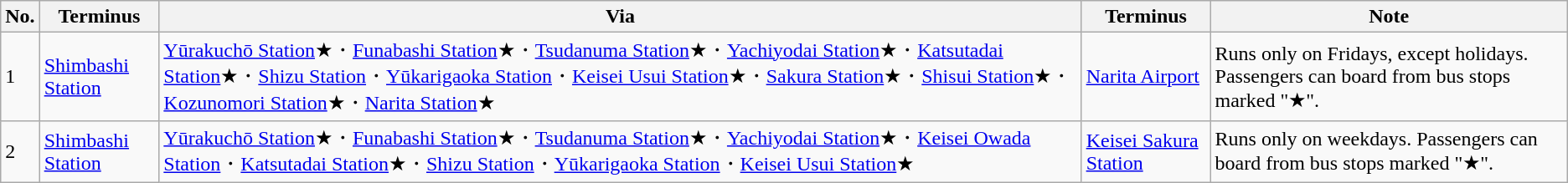<table class="wikitable">
<tr>
<th>No.</th>
<th>Terminus</th>
<th>Via</th>
<th>Terminus</th>
<th>Note</th>
</tr>
<tr>
<td>1</td>
<td><a href='#'>Shimbashi Station</a></td>
<td><a href='#'>Yūrakuchō Station</a>★・<a href='#'>Funabashi Station</a>★・<a href='#'>Tsudanuma Station</a>★・<a href='#'>Yachiyodai Station</a>★・<a href='#'>Katsutadai Station</a>★・<a href='#'>Shizu Station</a>・<a href='#'>Yūkarigaoka Station</a>・<a href='#'>Keisei Usui Station</a>★・<a href='#'>Sakura Station</a>★・<a href='#'>Shisui Station</a>★・<a href='#'>Kozunomori Station</a>★・<a href='#'>Narita Station</a>★</td>
<td><a href='#'>Narita Airport</a></td>
<td>Runs only on Fridays, except holidays. Passengers can board from bus stops marked "★".</td>
</tr>
<tr>
<td>2</td>
<td><a href='#'>Shimbashi Station</a></td>
<td><a href='#'>Yūrakuchō Station</a>★・<a href='#'>Funabashi Station</a>★・<a href='#'>Tsudanuma Station</a>★・<a href='#'>Yachiyodai Station</a>★・<a href='#'>Keisei Owada Station</a>・<a href='#'>Katsutadai Station</a>★・<a href='#'>Shizu Station</a>・<a href='#'>Yūkarigaoka Station</a>・<a href='#'>Keisei Usui Station</a>★</td>
<td><a href='#'>Keisei Sakura Station</a></td>
<td>Runs only on weekdays. Passengers can board from bus stops marked "★".</td>
</tr>
</table>
